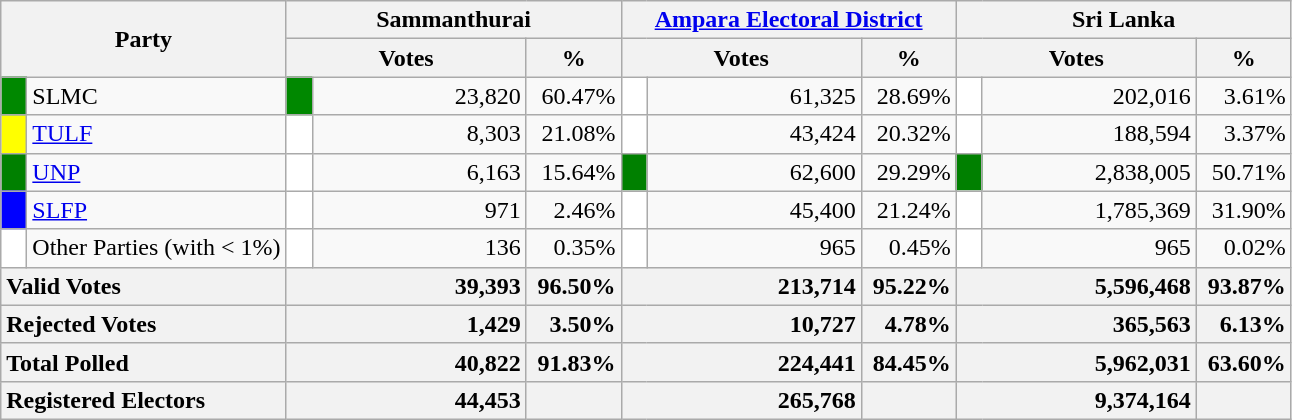<table class="wikitable">
<tr>
<th colspan="2" width="144px"rowspan="2">Party</th>
<th colspan="3" width="216px">Sammanthurai</th>
<th colspan="3" width="216px"><a href='#'>Ampara Electoral District</a></th>
<th colspan="3" width="216px">Sri Lanka</th>
</tr>
<tr>
<th colspan="2" width="144px">Votes</th>
<th>%</th>
<th colspan="2" width="144px">Votes</th>
<th>%</th>
<th colspan="2" width="144px">Votes</th>
<th>%</th>
</tr>
<tr>
<td style="background-color:#008800;" width="10px"></td>
<td style="text-align:left;">SLMC</td>
<td style="background-color:#008800;" width="10px"></td>
<td style="text-align:right;">23,820</td>
<td style="text-align:right;">60.47%</td>
<td style="background-color:white;" width="10px"></td>
<td style="text-align:right;">61,325</td>
<td style="text-align:right;">28.69%</td>
<td style="background-color:white;" width="10px"></td>
<td style="text-align:right;">202,016</td>
<td style="text-align:right;">3.61%</td>
</tr>
<tr>
<td style="background-color:yellow;" width="10px"></td>
<td style="text-align:left;"><a href='#'>TULF</a></td>
<td style="background-color:white;" width="10px"></td>
<td style="text-align:right;">8,303</td>
<td style="text-align:right;">21.08%</td>
<td style="background-color:white;" width="10px"></td>
<td style="text-align:right;">43,424</td>
<td style="text-align:right;">20.32%</td>
<td style="background-color:white;" width="10px"></td>
<td style="text-align:right;">188,594</td>
<td style="text-align:right;">3.37%</td>
</tr>
<tr>
<td style="background-color:green;" width="10px"></td>
<td style="text-align:left;"><a href='#'>UNP</a></td>
<td style="background-color:white;" width="10px"></td>
<td style="text-align:right;">6,163</td>
<td style="text-align:right;">15.64%</td>
<td style="background-color:green;" width="10px"></td>
<td style="text-align:right;">62,600</td>
<td style="text-align:right;">29.29%</td>
<td style="background-color:green;" width="10px"></td>
<td style="text-align:right;">2,838,005</td>
<td style="text-align:right;">50.71%</td>
</tr>
<tr>
<td style="background-color:blue;" width="10px"></td>
<td style="text-align:left;"><a href='#'>SLFP</a></td>
<td style="background-color:white;" width="10px"></td>
<td style="text-align:right;">971</td>
<td style="text-align:right;">2.46%</td>
<td style="background-color:white;" width="10px"></td>
<td style="text-align:right;">45,400</td>
<td style="text-align:right;">21.24%</td>
<td style="background-color:white;" width="10px"></td>
<td style="text-align:right;">1,785,369</td>
<td style="text-align:right;">31.90%</td>
</tr>
<tr>
<td style="background-color:white;" width="10px"></td>
<td style="text-align:left;">Other Parties (with < 1%)</td>
<td style="background-color:white;" width="10px"></td>
<td style="text-align:right;">136</td>
<td style="text-align:right;">0.35%</td>
<td style="background-color:white;" width="10px"></td>
<td style="text-align:right;">965</td>
<td style="text-align:right;">0.45%</td>
<td style="background-color:white;" width="10px"></td>
<td style="text-align:right;">965</td>
<td style="text-align:right;">0.02%</td>
</tr>
<tr>
<th colspan="2" width="144px"style="text-align:left;">Valid Votes</th>
<th style="text-align:right;"colspan="2" width="144px">39,393</th>
<th style="text-align:right;">96.50%</th>
<th style="text-align:right;"colspan="2" width="144px">213,714</th>
<th style="text-align:right;">95.22%</th>
<th style="text-align:right;"colspan="2" width="144px">5,596,468</th>
<th style="text-align:right;">93.87%</th>
</tr>
<tr>
<th colspan="2" width="144px"style="text-align:left;">Rejected Votes</th>
<th style="text-align:right;"colspan="2" width="144px">1,429</th>
<th style="text-align:right;">3.50%</th>
<th style="text-align:right;"colspan="2" width="144px">10,727</th>
<th style="text-align:right;">4.78%</th>
<th style="text-align:right;"colspan="2" width="144px">365,563</th>
<th style="text-align:right;">6.13%</th>
</tr>
<tr>
<th colspan="2" width="144px"style="text-align:left;">Total Polled</th>
<th style="text-align:right;"colspan="2" width="144px">40,822</th>
<th style="text-align:right;">91.83%</th>
<th style="text-align:right;"colspan="2" width="144px">224,441</th>
<th style="text-align:right;">84.45%</th>
<th style="text-align:right;"colspan="2" width="144px">5,962,031</th>
<th style="text-align:right;">63.60%</th>
</tr>
<tr>
<th colspan="2" width="144px"style="text-align:left;">Registered Electors</th>
<th style="text-align:right;"colspan="2" width="144px">44,453</th>
<th></th>
<th style="text-align:right;"colspan="2" width="144px">265,768</th>
<th></th>
<th style="text-align:right;"colspan="2" width="144px">9,374,164</th>
<th></th>
</tr>
</table>
